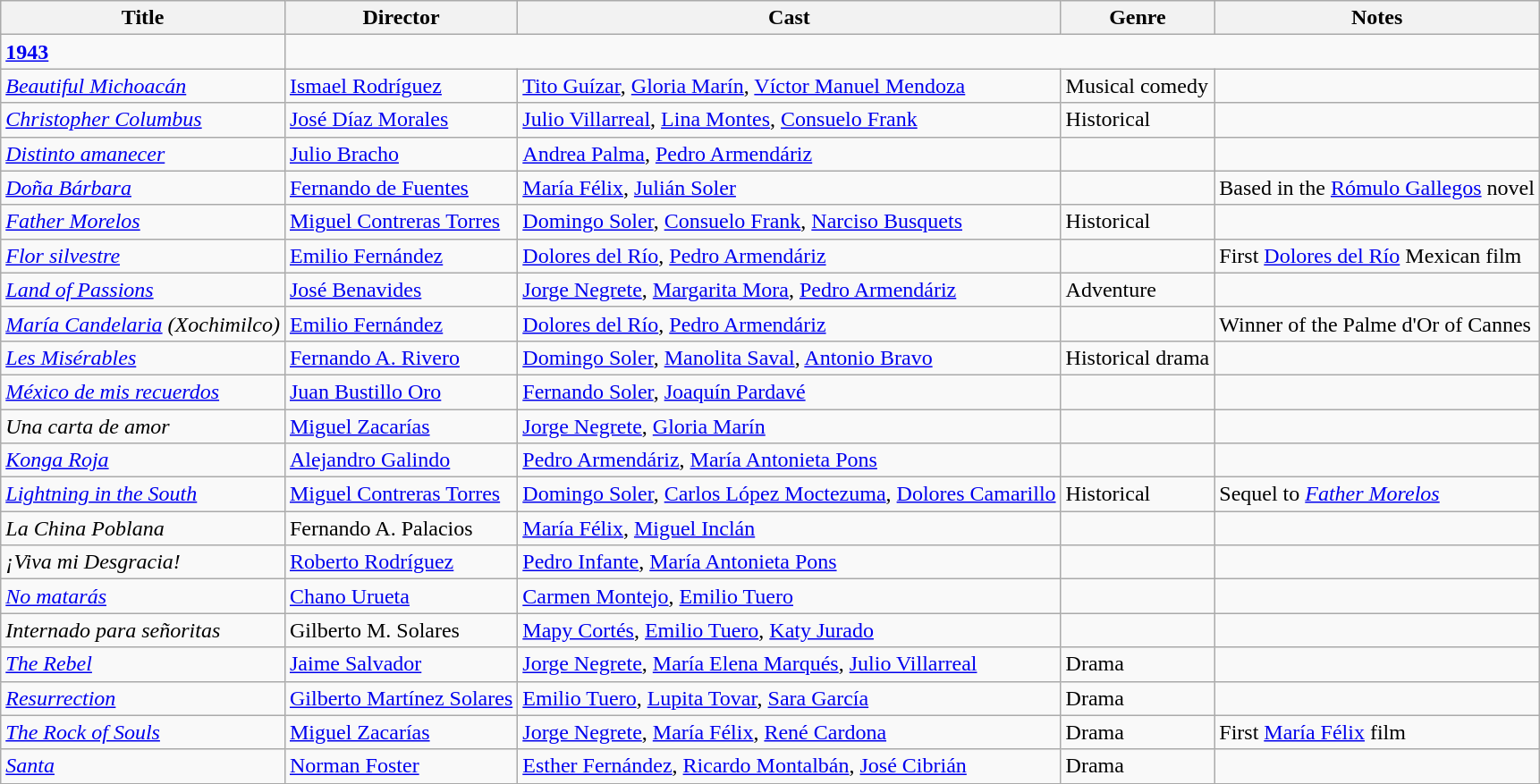<table class="wikitable">
<tr>
<th>Title</th>
<th>Director</th>
<th>Cast</th>
<th>Genre</th>
<th>Notes</th>
</tr>
<tr>
<td><strong><a href='#'>1943</a></strong></td>
</tr>
<tr>
<td><em><a href='#'>Beautiful Michoacán</a></em></td>
<td><a href='#'>Ismael Rodríguez</a></td>
<td><a href='#'>Tito Guízar</a>, <a href='#'>Gloria Marín</a>, <a href='#'>Víctor Manuel Mendoza</a></td>
<td>Musical comedy</td>
<td></td>
</tr>
<tr>
<td><em><a href='#'>Christopher Columbus</a></em></td>
<td><a href='#'>José Díaz Morales</a></td>
<td><a href='#'>Julio Villarreal</a>, <a href='#'>Lina Montes</a>, <a href='#'>Consuelo Frank</a></td>
<td>Historical</td>
<td></td>
</tr>
<tr>
<td><em><a href='#'>Distinto amanecer</a></em></td>
<td><a href='#'>Julio Bracho</a></td>
<td><a href='#'>Andrea Palma</a>, <a href='#'>Pedro Armendáriz</a></td>
<td></td>
<td></td>
</tr>
<tr>
<td><em><a href='#'>Doña Bárbara</a></em></td>
<td><a href='#'>Fernando de Fuentes</a></td>
<td><a href='#'>María Félix</a>, <a href='#'>Julián Soler</a></td>
<td></td>
<td>Based in the <a href='#'>Rómulo Gallegos</a> novel</td>
</tr>
<tr>
<td><em><a href='#'>Father Morelos</a></em></td>
<td><a href='#'>Miguel Contreras Torres</a></td>
<td><a href='#'>Domingo Soler</a>, <a href='#'>Consuelo Frank</a>, <a href='#'>Narciso Busquets</a></td>
<td>Historical</td>
<td></td>
</tr>
<tr>
<td><em><a href='#'>Flor silvestre</a></em></td>
<td><a href='#'>Emilio Fernández</a></td>
<td><a href='#'>Dolores del Río</a>, <a href='#'>Pedro Armendáriz</a></td>
<td></td>
<td>First <a href='#'>Dolores del Río</a> Mexican film</td>
</tr>
<tr>
<td><em><a href='#'>Land of Passions</a></em></td>
<td><a href='#'>José Benavides</a></td>
<td><a href='#'>Jorge Negrete</a>, <a href='#'>Margarita Mora</a>, <a href='#'>Pedro Armendáriz</a></td>
<td>Adventure</td>
<td></td>
</tr>
<tr>
<td><em><a href='#'>María Candelaria</a> (Xochimilco)</em></td>
<td><a href='#'>Emilio Fernández</a></td>
<td><a href='#'>Dolores del Río</a>, <a href='#'>Pedro Armendáriz</a></td>
<td></td>
<td>Winner of the Palme d'Or of Cannes</td>
</tr>
<tr>
<td><em><a href='#'>Les Misérables</a></em></td>
<td><a href='#'>Fernando A. Rivero</a></td>
<td><a href='#'>Domingo Soler</a>, <a href='#'>Manolita Saval</a>, <a href='#'>Antonio Bravo</a></td>
<td>Historical drama</td>
<td></td>
</tr>
<tr>
<td><em><a href='#'>México de mis recuerdos</a></em></td>
<td><a href='#'>Juan Bustillo Oro</a></td>
<td><a href='#'>Fernando Soler</a>, <a href='#'>Joaquín Pardavé</a></td>
<td></td>
<td></td>
</tr>
<tr>
<td><em>Una carta de amor</em></td>
<td><a href='#'>Miguel Zacarías</a></td>
<td><a href='#'>Jorge Negrete</a>, <a href='#'>Gloria Marín</a></td>
<td></td>
<td></td>
</tr>
<tr>
<td><em><a href='#'>Konga Roja</a></em></td>
<td><a href='#'>Alejandro Galindo</a></td>
<td><a href='#'>Pedro Armendáriz</a>, <a href='#'>María Antonieta Pons</a></td>
<td></td>
<td></td>
</tr>
<tr>
<td><em><a href='#'>Lightning in the South</a></em></td>
<td><a href='#'>Miguel Contreras Torres</a></td>
<td><a href='#'>Domingo Soler</a>, <a href='#'>Carlos López Moctezuma</a>, <a href='#'>Dolores Camarillo</a></td>
<td>Historical</td>
<td>Sequel to <em><a href='#'>Father Morelos</a></em></td>
</tr>
<tr>
<td><em>La China Poblana</em></td>
<td>Fernando A. Palacios</td>
<td><a href='#'>María Félix</a>, <a href='#'>Miguel Inclán</a></td>
<td></td>
<td></td>
</tr>
<tr>
<td><em>¡Viva mi Desgracia!</em></td>
<td><a href='#'>Roberto Rodríguez</a></td>
<td><a href='#'>Pedro Infante</a>, <a href='#'>María Antonieta Pons</a></td>
<td></td>
<td></td>
</tr>
<tr>
<td><em><a href='#'>No matarás</a></em></td>
<td><a href='#'>Chano Urueta</a></td>
<td><a href='#'>Carmen Montejo</a>, <a href='#'>Emilio Tuero</a></td>
<td></td>
<td></td>
</tr>
<tr>
<td><em>Internado para señoritas</em></td>
<td>Gilberto M. Solares</td>
<td><a href='#'>Mapy Cortés</a>, <a href='#'>Emilio Tuero</a>, <a href='#'>Katy Jurado</a></td>
<td></td>
<td></td>
</tr>
<tr>
<td><em><a href='#'>The Rebel</a></em></td>
<td><a href='#'>Jaime Salvador</a></td>
<td><a href='#'>Jorge Negrete</a>, <a href='#'>María Elena Marqués</a>, <a href='#'>Julio Villarreal</a></td>
<td>Drama</td>
<td></td>
</tr>
<tr>
<td><em><a href='#'>Resurrection</a></em></td>
<td><a href='#'>Gilberto Martínez Solares</a></td>
<td><a href='#'>Emilio Tuero</a>, <a href='#'>Lupita Tovar</a>, <a href='#'>Sara García</a></td>
<td>Drama</td>
<td></td>
</tr>
<tr>
<td><em><a href='#'>The Rock of Souls</a></em></td>
<td><a href='#'>Miguel Zacarías</a></td>
<td><a href='#'>Jorge Negrete</a>, <a href='#'>María Félix</a>, <a href='#'>René Cardona</a></td>
<td>Drama</td>
<td>First <a href='#'>María Félix</a> film</td>
</tr>
<tr>
<td><em><a href='#'>Santa</a></em></td>
<td><a href='#'>Norman Foster</a></td>
<td><a href='#'>Esther Fernández</a>, <a href='#'>Ricardo Montalbán</a>, <a href='#'>José Cibrián</a></td>
<td>Drama</td>
<td></td>
</tr>
<tr>
</tr>
</table>
